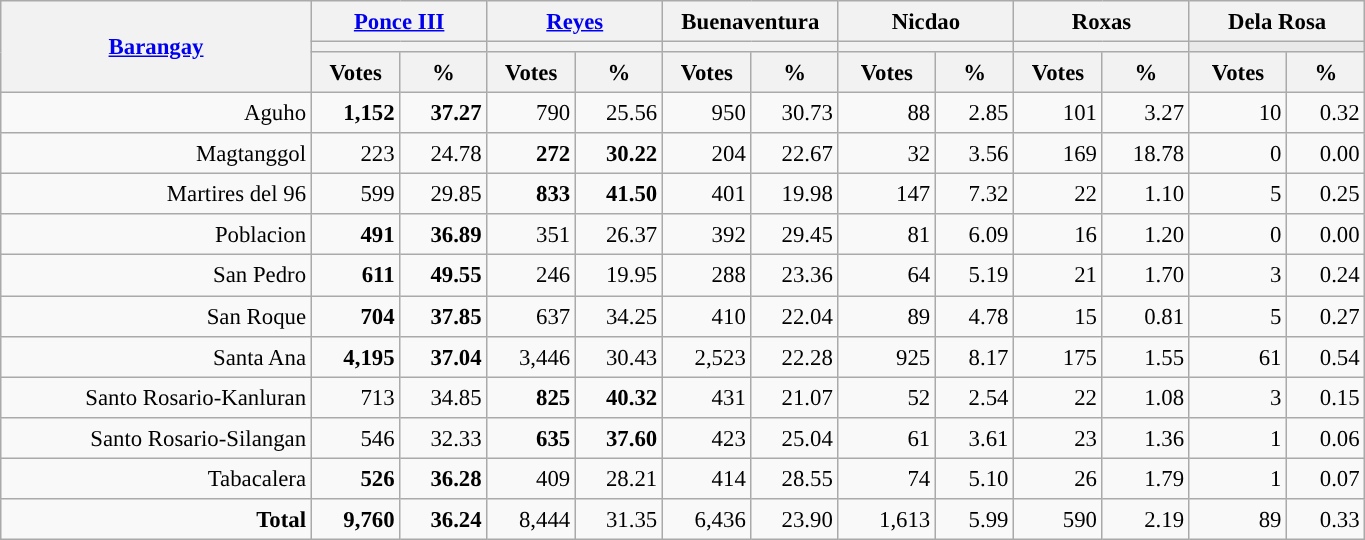<table class="wikitable collapsible collapsed" style="text-align:right; font-size:95%; line-height:20px;">
<tr>
<th rowspan="3" width="200"><a href='#'>Barangay</a></th>
<th colspan="2" width="110"><a href='#'>Ponce III</a></th>
<th colspan="2" width="110"><a href='#'>Reyes</a></th>
<th colspan="2" width="110">Buenaventura</th>
<th colspan="2" width="110">Nicdao</th>
<th colspan="2" width="110">Roxas</th>
<th colspan="2" width="110">Dela Rosa</th>
</tr>
<tr>
<th colspan="2" style="background:"></th>
<th colspan="2" style="background:"></th>
<th colspan="2" style="background:"></th>
<th colspan="2" style="background:"></th>
<th colspan="2" style="background:"></th>
<th colspan="2" style="background:#E9E9E9;"></th>
</tr>
<tr>
<th>Votes</th>
<th>%</th>
<th>Votes</th>
<th>%</th>
<th>Votes</th>
<th>%</th>
<th>Votes</th>
<th>%</th>
<th>Votes</th>
<th>%</th>
<th>Votes</th>
<th>%</th>
</tr>
<tr>
<td>Aguho</td>
<td style="background:#"><strong>1,152</strong></td>
<td style="background:#"><strong>37.27</strong></td>
<td>790</td>
<td>25.56</td>
<td>950</td>
<td>30.73</td>
<td>88</td>
<td>2.85</td>
<td>101</td>
<td>3.27</td>
<td>10</td>
<td>0.32</td>
</tr>
<tr>
<td>Magtanggol</td>
<td>223</td>
<td>24.78</td>
<td style="background:#"><strong>272</strong></td>
<td style="background:#"><strong>30.22</strong></td>
<td>204</td>
<td>22.67</td>
<td>32</td>
<td>3.56</td>
<td>169</td>
<td>18.78</td>
<td>0</td>
<td>0.00</td>
</tr>
<tr>
<td>Martires del 96</td>
<td>599</td>
<td>29.85</td>
<td style="background:#"><strong>833</strong></td>
<td style="background:#"><strong>41.50</strong></td>
<td>401</td>
<td>19.98</td>
<td>147</td>
<td>7.32</td>
<td>22</td>
<td>1.10</td>
<td>5</td>
<td>0.25</td>
</tr>
<tr>
<td>Poblacion</td>
<td style="background:#"><strong>491</strong></td>
<td style="background:#"><strong>36.89</strong></td>
<td>351</td>
<td>26.37</td>
<td>392</td>
<td>29.45</td>
<td>81</td>
<td>6.09</td>
<td>16</td>
<td>1.20</td>
<td>0</td>
<td>0.00</td>
</tr>
<tr>
<td>San Pedro</td>
<td style="background:#"><strong>611</strong></td>
<td style="background:#"><strong>49.55</strong></td>
<td>246</td>
<td>19.95</td>
<td>288</td>
<td>23.36</td>
<td>64</td>
<td>5.19</td>
<td>21</td>
<td>1.70</td>
<td>3</td>
<td>0.24</td>
</tr>
<tr>
<td>San Roque</td>
<td style="background:#"><strong>704</strong></td>
<td style="background:#"><strong>37.85</strong></td>
<td>637</td>
<td>34.25</td>
<td>410</td>
<td>22.04</td>
<td>89</td>
<td>4.78</td>
<td>15</td>
<td>0.81</td>
<td>5</td>
<td>0.27</td>
</tr>
<tr>
<td>Santa Ana</td>
<td style="background:#"><strong>4,195</strong></td>
<td style="background:#"><strong>37.04</strong></td>
<td>3,446</td>
<td>30.43</td>
<td>2,523</td>
<td>22.28</td>
<td>925</td>
<td>8.17</td>
<td>175</td>
<td>1.55</td>
<td>61</td>
<td>0.54</td>
</tr>
<tr>
<td>Santo Rosario-Kanluran</td>
<td>713</td>
<td>34.85</td>
<td style="background:#"><strong>825</strong></td>
<td style="background:#"><strong>40.32</strong></td>
<td>431</td>
<td>21.07</td>
<td>52</td>
<td>2.54</td>
<td>22</td>
<td>1.08</td>
<td>3</td>
<td>0.15</td>
</tr>
<tr>
<td>Santo Rosario-Silangan</td>
<td>546</td>
<td>32.33</td>
<td style="background:#"><strong>635</strong></td>
<td style="background:#"><strong>37.60</strong></td>
<td>423</td>
<td>25.04</td>
<td>61</td>
<td>3.61</td>
<td>23</td>
<td>1.36</td>
<td>1</td>
<td>0.06</td>
</tr>
<tr>
<td>Tabacalera</td>
<td style="background:#"><strong>526</strong></td>
<td style="background:#"><strong>36.28</strong></td>
<td>409</td>
<td>28.21</td>
<td>414</td>
<td>28.55</td>
<td>74</td>
<td>5.10</td>
<td>26</td>
<td>1.79</td>
<td>1</td>
<td>0.07</td>
</tr>
<tr>
<td><strong>Total</strong></td>
<td style="background:#"><strong>9,760</strong></td>
<td style="background:#"><strong>36.24</strong></td>
<td>8,444</td>
<td>31.35</td>
<td>6,436</td>
<td>23.90</td>
<td>1,613</td>
<td>5.99</td>
<td>590</td>
<td>2.19</td>
<td>89</td>
<td>0.33</td>
</tr>
</table>
